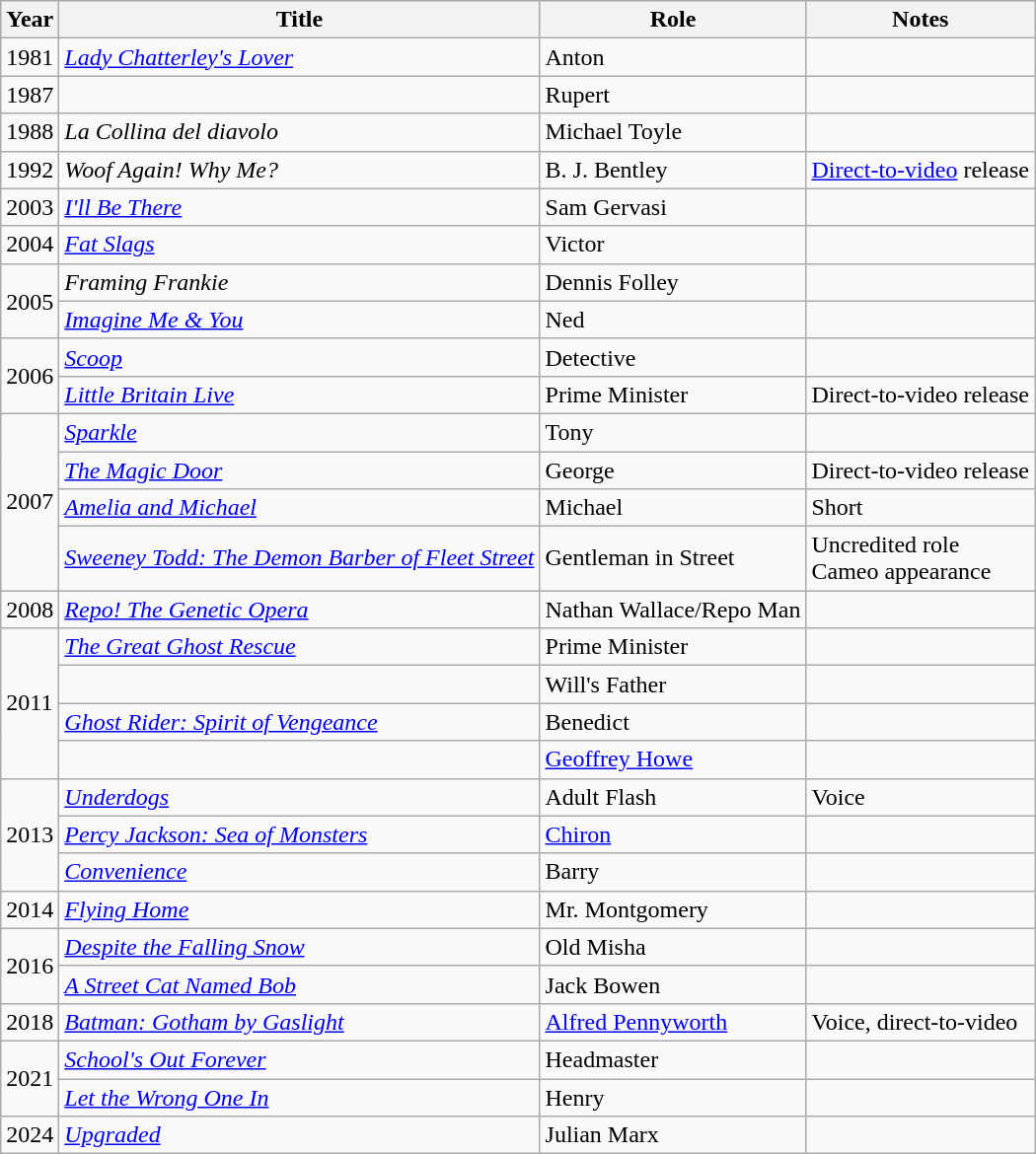<table class="wikitable sortable">
<tr>
<th>Year</th>
<th>Title</th>
<th>Role</th>
<th>Notes</th>
</tr>
<tr>
<td>1981</td>
<td><em><a href='#'>Lady Chatterley's Lover</a></em></td>
<td>Anton</td>
<td></td>
</tr>
<tr>
<td>1987</td>
<td><em></em></td>
<td>Rupert</td>
<td></td>
</tr>
<tr>
<td>1988</td>
<td><em>La Collina del diavolo</em></td>
<td>Michael Toyle</td>
<td></td>
</tr>
<tr>
<td>1992</td>
<td><em>Woof Again! Why Me?</em></td>
<td>B. J. Bentley</td>
<td><a href='#'>Direct-to-video</a> release</td>
</tr>
<tr>
<td>2003</td>
<td><em><a href='#'>I'll Be There</a></em></td>
<td>Sam Gervasi</td>
<td></td>
</tr>
<tr>
<td>2004</td>
<td><em><a href='#'>Fat Slags</a></em></td>
<td>Victor</td>
<td></td>
</tr>
<tr>
<td rowspan="2">2005</td>
<td><em>Framing Frankie</em></td>
<td>Dennis Folley</td>
<td></td>
</tr>
<tr>
<td><em><a href='#'>Imagine Me & You</a></em></td>
<td>Ned</td>
<td></td>
</tr>
<tr>
<td rowspan="2">2006</td>
<td><em><a href='#'>Scoop</a></em></td>
<td>Detective</td>
<td></td>
</tr>
<tr>
<td><em><a href='#'>Little Britain Live</a></em></td>
<td>Prime Minister</td>
<td>Direct-to-video release</td>
</tr>
<tr>
<td rowspan="4">2007</td>
<td><em><a href='#'>Sparkle</a></em></td>
<td>Tony</td>
<td></td>
</tr>
<tr>
<td><em><a href='#'>The Magic Door</a></em></td>
<td>George</td>
<td>Direct-to-video release</td>
</tr>
<tr>
<td><em><a href='#'>Amelia and Michael</a></em></td>
<td>Michael</td>
<td>Short</td>
</tr>
<tr>
<td><em><a href='#'>Sweeney Todd: The Demon Barber of Fleet Street</a></em></td>
<td>Gentleman in Street</td>
<td>Uncredited role<br>Cameo appearance</td>
</tr>
<tr>
<td>2008</td>
<td><em><a href='#'>Repo! The Genetic Opera</a></em></td>
<td>Nathan Wallace/Repo Man</td>
<td></td>
</tr>
<tr>
<td rowspan="4">2011</td>
<td><em><a href='#'>The Great Ghost Rescue</a></em></td>
<td>Prime Minister</td>
<td></td>
</tr>
<tr>
<td><em></em></td>
<td>Will's Father</td>
<td></td>
</tr>
<tr>
<td><em><a href='#'>Ghost Rider: Spirit of Vengeance</a></em></td>
<td>Benedict</td>
<td></td>
</tr>
<tr>
<td><em></em></td>
<td><a href='#'>Geoffrey Howe</a></td>
<td></td>
</tr>
<tr>
<td rowspan="3">2013</td>
<td><em><a href='#'>Underdogs</a></em></td>
<td>Adult Flash</td>
<td>Voice</td>
</tr>
<tr>
<td><em><a href='#'>Percy Jackson: Sea of Monsters</a></em></td>
<td><a href='#'>Chiron</a></td>
<td></td>
</tr>
<tr>
<td><em><a href='#'>Convenience</a></em></td>
<td>Barry</td>
<td></td>
</tr>
<tr>
<td>2014</td>
<td><em><a href='#'>Flying Home</a></em></td>
<td>Mr. Montgomery</td>
<td></td>
</tr>
<tr>
<td rowspan="2">2016</td>
<td><em><a href='#'>Despite the Falling Snow</a></em></td>
<td>Old Misha</td>
<td></td>
</tr>
<tr>
<td><em><a href='#'>A Street Cat Named Bob</a></em></td>
<td>Jack Bowen</td>
<td></td>
</tr>
<tr>
<td>2018</td>
<td><em><a href='#'>Batman: Gotham by Gaslight</a></em></td>
<td><a href='#'>Alfred Pennyworth</a></td>
<td>Voice, direct-to-video</td>
</tr>
<tr>
<td rowspan="2">2021</td>
<td><em><a href='#'>School's Out Forever</a></em></td>
<td>Headmaster</td>
<td></td>
</tr>
<tr>
<td><em><a href='#'>Let the Wrong One In</a></em></td>
<td>Henry</td>
<td></td>
</tr>
<tr>
<td>2024</td>
<td><em><a href='#'>Upgraded</a></em></td>
<td>Julian Marx</td>
<td></td>
</tr>
</table>
